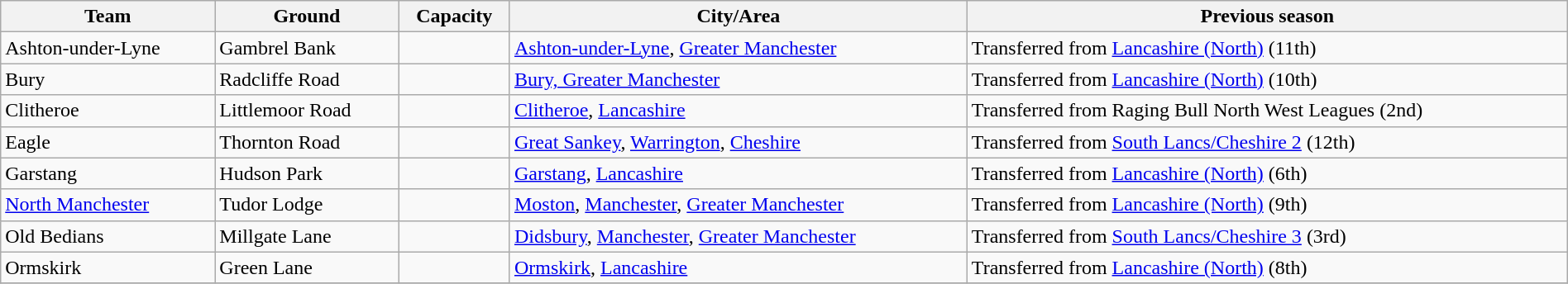<table class="wikitable sortable" width=100%>
<tr>
<th>Team</th>
<th>Ground</th>
<th>Capacity</th>
<th>City/Area</th>
<th>Previous season</th>
</tr>
<tr>
<td>Ashton-under-Lyne</td>
<td>Gambrel Bank</td>
<td></td>
<td><a href='#'>Ashton-under-Lyne</a>, <a href='#'>Greater Manchester</a></td>
<td>Transferred from <a href='#'>Lancashire (North)</a> (11th)</td>
</tr>
<tr>
<td>Bury</td>
<td>Radcliffe Road</td>
<td></td>
<td><a href='#'>Bury, Greater Manchester</a></td>
<td>Transferred from <a href='#'>Lancashire (North)</a> (10th)</td>
</tr>
<tr>
<td>Clitheroe</td>
<td>Littlemoor Road</td>
<td></td>
<td><a href='#'>Clitheroe</a>, <a href='#'>Lancashire</a></td>
<td>Transferred from Raging Bull North West Leagues (2nd)</td>
</tr>
<tr>
<td>Eagle</td>
<td>Thornton Road</td>
<td></td>
<td><a href='#'>Great Sankey</a>, <a href='#'>Warrington</a>, <a href='#'>Cheshire</a></td>
<td>Transferred from <a href='#'>South Lancs/Cheshire 2</a> (12th)</td>
</tr>
<tr>
<td>Garstang</td>
<td>Hudson Park</td>
<td></td>
<td><a href='#'>Garstang</a>, <a href='#'>Lancashire</a></td>
<td>Transferred from <a href='#'>Lancashire (North)</a> (6th)</td>
</tr>
<tr>
<td><a href='#'>North Manchester</a></td>
<td>Tudor Lodge</td>
<td></td>
<td><a href='#'>Moston</a>, <a href='#'>Manchester</a>, <a href='#'>Greater Manchester</a></td>
<td>Transferred from <a href='#'>Lancashire (North)</a> (9th)</td>
</tr>
<tr>
<td>Old Bedians</td>
<td>Millgate Lane</td>
<td></td>
<td><a href='#'>Didsbury</a>, <a href='#'>Manchester</a>, <a href='#'>Greater Manchester</a></td>
<td>Transferred from <a href='#'>South Lancs/Cheshire 3</a> (3rd)</td>
</tr>
<tr>
<td>Ormskirk</td>
<td>Green Lane</td>
<td></td>
<td><a href='#'>Ormskirk</a>, <a href='#'>Lancashire</a></td>
<td>Transferred from <a href='#'>Lancashire (North)</a> (8th)</td>
</tr>
<tr>
</tr>
</table>
